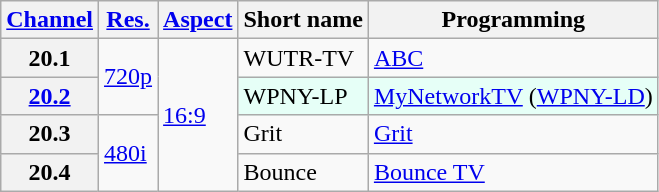<table class="wikitable">
<tr>
<th scope = "col"><a href='#'>Channel</a></th>
<th scope = "col"><a href='#'>Res.</a></th>
<th scope = "col"><a href='#'>Aspect</a></th>
<th scope = "col">Short name</th>
<th scope = "col">Programming</th>
</tr>
<tr>
<th scope = "row">20.1</th>
<td rowspan="2"><a href='#'>720p</a></td>
<td rowspan="4"><a href='#'>16:9</a></td>
<td>WUTR-TV</td>
<td><a href='#'>ABC</a></td>
</tr>
<tr>
<th scope = "row"><a href='#'>20.2</a></th>
<td style="background-color: #E6FFF7;">WPNY-LP</td>
<td style="background-color: #E6FFF7;"><a href='#'>MyNetworkTV</a> (<a href='#'>WPNY-LD</a>)</td>
</tr>
<tr>
<th scope = "row">20.3</th>
<td rowspan="2"><a href='#'>480i</a></td>
<td>Grit</td>
<td><a href='#'>Grit</a></td>
</tr>
<tr>
<th scope = "row">20.4</th>
<td>Bounce</td>
<td><a href='#'>Bounce TV</a></td>
</tr>
</table>
